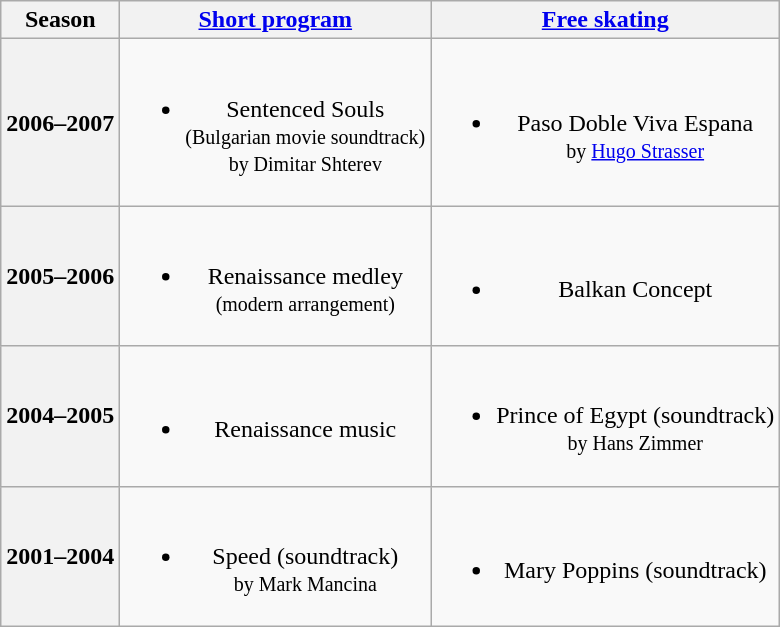<table class="wikitable" style="text-align:center">
<tr>
<th>Season</th>
<th><a href='#'>Short program</a></th>
<th><a href='#'>Free skating</a></th>
</tr>
<tr>
<th>2006–2007 <br> </th>
<td><br><ul><li>Sentenced Souls <br><small> (Bulgarian movie soundtrack) <br> by Dimitar Shterev </small></li></ul></td>
<td><br><ul><li>Paso Doble Viva Espana <br><small> by <a href='#'>Hugo Strasser</a> </small></li></ul></td>
</tr>
<tr>
<th>2005–2006 <br> </th>
<td><br><ul><li>Renaissance medley <br><small> (modern arrangement) </small></li></ul></td>
<td><br><ul><li>Balkan Concept</li></ul></td>
</tr>
<tr>
<th>2004–2005 <br> </th>
<td><br><ul><li>Renaissance music</li></ul></td>
<td><br><ul><li>Prince of Egypt (soundtrack) <br><small> by Hans Zimmer </small></li></ul></td>
</tr>
<tr>
<th>2001–2004 <br> </th>
<td><br><ul><li>Speed (soundtrack) <br><small> by Mark Mancina </small></li></ul></td>
<td><br><ul><li>Mary Poppins (soundtrack)</li></ul></td>
</tr>
</table>
